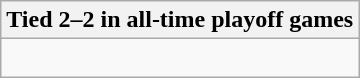<table class="wikitable collapsible collapsed">
<tr>
<th>Tied 2–2 in all-time playoff games</th>
</tr>
<tr>
<td><br>


</td>
</tr>
</table>
